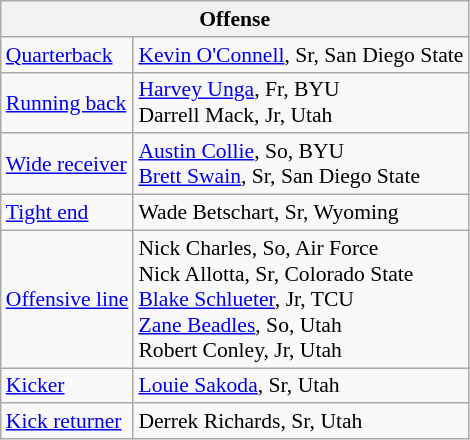<table class="wikitable" style="font-size: 90%;">
<tr>
<th colspan="2">Offense</th>
</tr>
<tr>
<td><a href='#'>Quarterback</a></td>
<td><a href='#'>Kevin O'Connell</a>, Sr, San Diego State</td>
</tr>
<tr>
<td><a href='#'>Running back</a></td>
<td><a href='#'>Harvey Unga</a>, Fr, BYU<br>Darrell Mack, Jr, Utah</td>
</tr>
<tr>
<td><a href='#'>Wide receiver</a></td>
<td><a href='#'>Austin Collie</a>, So, BYU<br><a href='#'>Brett Swain</a>, Sr, San Diego State</td>
</tr>
<tr>
<td><a href='#'>Tight end</a></td>
<td>Wade Betschart, Sr, Wyoming</td>
</tr>
<tr>
<td><a href='#'>Offensive line</a></td>
<td>Nick Charles, So, Air Force<br>Nick Allotta, Sr, Colorado State<br><a href='#'>Blake Schlueter</a>, Jr, TCU<br><a href='#'>Zane Beadles</a>, So, Utah<br>Robert Conley, Jr, Utah</td>
</tr>
<tr>
<td><a href='#'>Kicker</a></td>
<td><a href='#'>Louie Sakoda</a>, Sr, Utah</td>
</tr>
<tr>
<td><a href='#'>Kick returner</a></td>
<td>Derrek Richards, Sr, Utah</td>
</tr>
</table>
